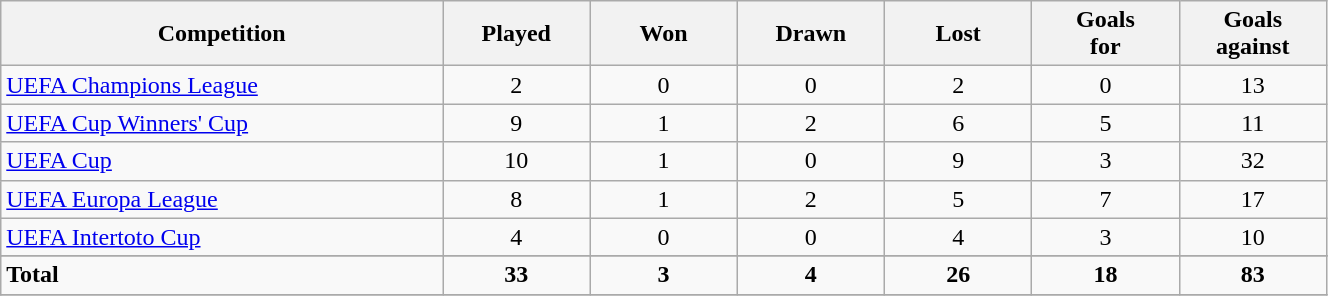<table class="sortable wikitable" width=70%>
<tr>
<th width=30%>Competition</th>
<th width=10%>Played</th>
<th width=10%>Won</th>
<th width=10%>Drawn</th>
<th width=10%>Lost</th>
<th width=10%>Goals<br>for</th>
<th width=10%>Goals<br>against</th>
</tr>
<tr>
<td><a href='#'>UEFA Champions League</a></td>
<td align=center>2</td>
<td align=center>0</td>
<td align=center>0</td>
<td align=center>2</td>
<td align=center>0</td>
<td align=center>13</td>
</tr>
<tr>
<td><a href='#'>UEFA Cup Winners' Cup</a></td>
<td align=center>9</td>
<td align=center>1</td>
<td align=center>2</td>
<td align=center>6</td>
<td align=center>5</td>
<td align=center>11</td>
</tr>
<tr>
<td><a href='#'>UEFA Cup</a></td>
<td align=center>10</td>
<td align=center>1</td>
<td align=center>0</td>
<td align=center>9</td>
<td align=center>3</td>
<td align=center>32</td>
</tr>
<tr>
<td><a href='#'>UEFA Europa League</a></td>
<td align=center>8</td>
<td align=center>1</td>
<td align=center>2</td>
<td align=center>5</td>
<td align=center>7</td>
<td align=center>17</td>
</tr>
<tr>
<td><a href='#'>UEFA Intertoto Cup</a></td>
<td align=center>4</td>
<td align=center>0</td>
<td align=center>0</td>
<td align=center>4</td>
<td align=center>3</td>
<td align=center>10</td>
</tr>
<tr>
</tr>
<tr class="sortbottom">
<td><strong>Total</strong></td>
<td align=center><strong>33</strong></td>
<td align=center><strong>3</strong></td>
<td align=center><strong>4</strong></td>
<td align=center><strong>26</strong></td>
<td align=center><strong>18</strong></td>
<td align=center><strong>83</strong></td>
</tr>
<tr>
</tr>
</table>
